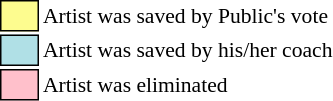<table class="toccolours" style="font-size: 90%; white-space: nowrap;">
<tr>
<td style="background:#fdfc8f; border:1px solid black;">      </td>
<td>Artist was saved by Public's vote</td>
</tr>
<tr>
<td style="background:#b0e0e6; border:1px solid black;">      </td>
<td>Artist was saved by his/her coach</td>
</tr>
<tr>
<td style="background:pink; border:1px solid black;">      </td>
<td>Artist was eliminated</td>
</tr>
</table>
